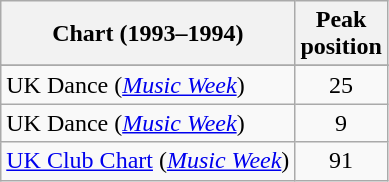<table class="wikitable sortable">
<tr>
<th>Chart (1993–1994)</th>
<th>Peak<br>position</th>
</tr>
<tr>
</tr>
<tr>
</tr>
<tr>
</tr>
<tr>
<td>UK Dance (<em><a href='#'>Music Week</a></em>) </td>
<td align="center">25</td>
</tr>
<tr>
<td>UK Dance (<em><a href='#'>Music Week</a></em>) </td>
<td align="center">9</td>
</tr>
<tr>
<td><a href='#'>UK Club Chart</a> (<em><a href='#'>Music Week</a></em>)</td>
<td align="center">91</td>
</tr>
</table>
